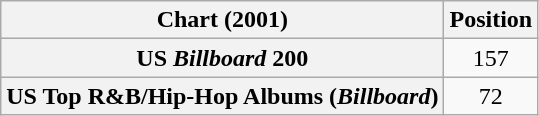<table class="wikitable sortable plainrowheaders" style="text-align:center">
<tr>
<th scope="col">Chart (2001)</th>
<th scope="col">Position</th>
</tr>
<tr>
<th scope="row">US <em>Billboard</em> 200</th>
<td>157</td>
</tr>
<tr>
<th scope="row">US Top R&B/Hip-Hop Albums (<em>Billboard</em>)</th>
<td>72</td>
</tr>
</table>
